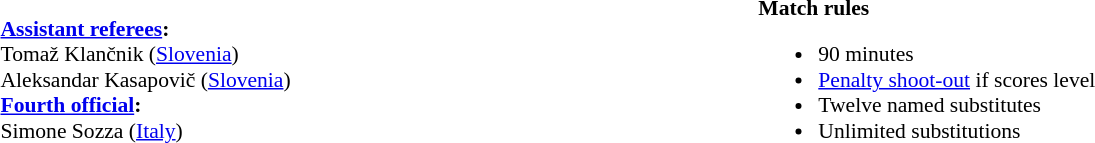<table width=100% style="font-size:90%">
<tr>
<td><br><strong><a href='#'>Assistant referees</a>:</strong>
<br>Tomaž Klančnik (<a href='#'>Slovenia</a>)
<br>Aleksandar Kasapovič (<a href='#'>Slovenia</a>)
<br><strong><a href='#'>Fourth official</a>:</strong>
<br>Simone Sozza (<a href='#'>Italy</a>)</td>
<td style="width:60%; vertical-align:top;"><br><strong>Match rules</strong><ul><li>90 minutes</li><li><a href='#'>Penalty shoot-out</a> if scores level</li><li>Twelve named substitutes</li><li>Unlimited substitutions</li></ul></td>
</tr>
</table>
